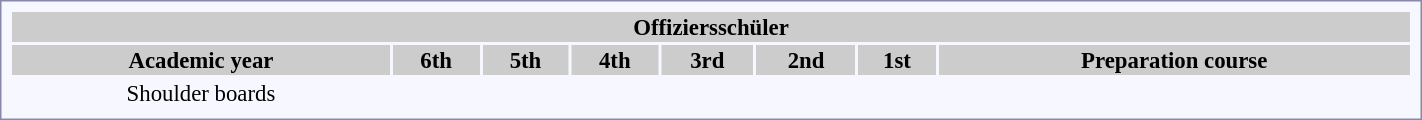<table style="border:1px solid #8888aa; background-color:#f7f8ff; padding:5px; font-size:95%; margin: 0px 12px 12px 0px; width: 75%;">
<tr style="text-align:center;">
<th colspan=8; style="background:#CCCCCC">Offiziersschüler</th>
</tr>
<tr style="background:#CCCCCC">
<th>Academic year</th>
<th>6th</th>
<th>5th</th>
<th>4th</th>
<th>3rd</th>
<th>2nd</th>
<th>1st</th>
<th>Preparation course</th>
</tr>
<tr style="text-align:center;">
<td>Shoulder boards</td>
<td></td>
<td></td>
<td></td>
<td></td>
<td></td>
<td></td>
<td></td>
</tr>
</table>
